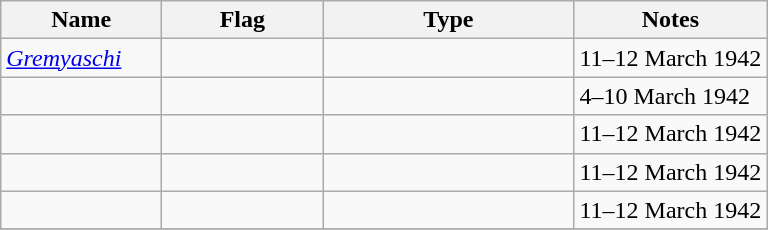<table class="wikitable sortable">
<tr>
<th scope="col" width="100px">Name</th>
<th scope="col" width="100px">Flag</th>
<th scope="col" width="160px">Type</th>
<th>Notes</th>
</tr>
<tr>
<td align="left"><em><a href='#'>Gremyaschi</a></em></td>
<td align="left"></td>
<td align="left"></td>
<td align="left">11–12 March 1942</td>
</tr>
<tr>
<td align="left"></td>
<td align="left"></td>
<td align="left"></td>
<td align="left">4–10 March 1942</td>
</tr>
<tr>
<td align="left"></td>
<td align="left"></td>
<td align="left"></td>
<td align="left">11–12 March 1942</td>
</tr>
<tr>
<td align="left"></td>
<td align="left"></td>
<td align="left"></td>
<td align="left">11–12 March 1942</td>
</tr>
<tr>
<td align="left"></td>
<td align="left"></td>
<td align="left"></td>
<td align="left">11–12 March 1942</td>
</tr>
<tr>
</tr>
</table>
